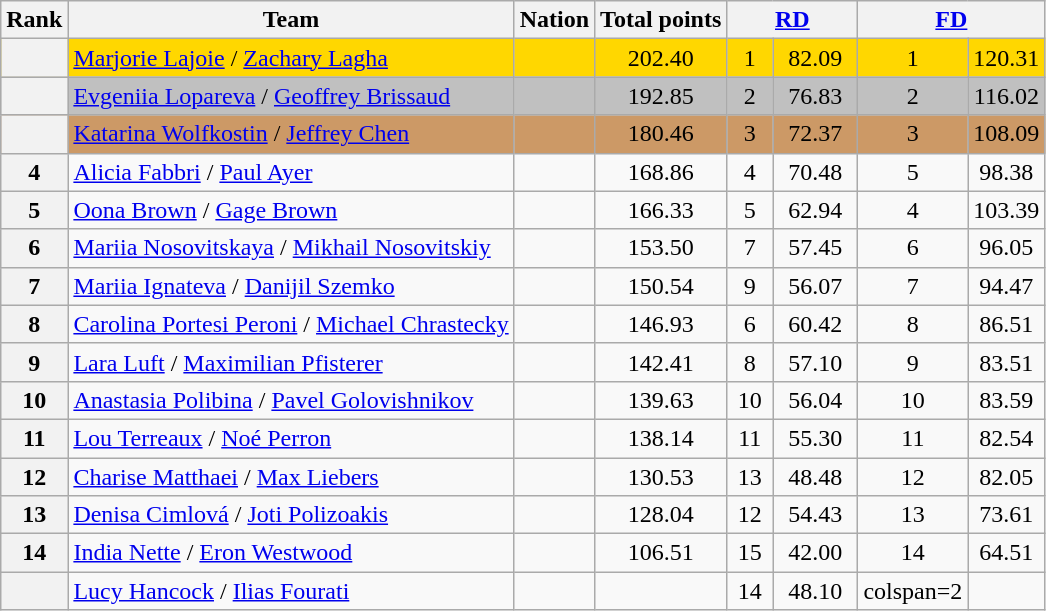<table class="wikitable sortable" style="text-align:left">
<tr>
<th scope="col">Rank</th>
<th scope="col">Team</th>
<th scope="col">Nation</th>
<th scope="col">Total points</th>
<th scope="col" colspan="2" width="80px"><a href='#'>RD</a></th>
<th scope="col" colspan="2" width="80px"><a href='#'>FD</a></th>
</tr>
<tr bgcolor="gold">
<th scope="row"></th>
<td><a href='#'>Marjorie Lajoie</a> / <a href='#'>Zachary Lagha</a></td>
<td></td>
<td align="center">202.40</td>
<td align="center">1</td>
<td align="center">82.09</td>
<td align="center">1</td>
<td align="center">120.31</td>
</tr>
<tr bgcolor="silver">
<th scope="row"></th>
<td><a href='#'>Evgeniia Lopareva</a> / <a href='#'>Geoffrey Brissaud</a></td>
<td></td>
<td align="center">192.85</td>
<td align="center">2</td>
<td align="center">76.83</td>
<td align="center">2</td>
<td align="center">116.02</td>
</tr>
<tr bgcolor="cc9966">
<th scope="row"></th>
<td><a href='#'>Katarina Wolfkostin</a> / <a href='#'>Jeffrey Chen</a></td>
<td></td>
<td align="center">180.46</td>
<td align="center">3</td>
<td align="center">72.37</td>
<td align="center">3</td>
<td align="center">108.09</td>
</tr>
<tr>
<th scope="row">4</th>
<td><a href='#'>Alicia Fabbri</a> / <a href='#'>Paul Ayer</a></td>
<td></td>
<td align="center">168.86</td>
<td align="center">4</td>
<td align="center">70.48</td>
<td align="center">5</td>
<td align="center">98.38</td>
</tr>
<tr>
<th scope="row">5</th>
<td><a href='#'>Oona Brown</a> / <a href='#'>Gage Brown</a></td>
<td></td>
<td align="center">166.33</td>
<td align="center">5</td>
<td align="center">62.94</td>
<td align="center">4</td>
<td align="center">103.39</td>
</tr>
<tr>
<th scope="row">6</th>
<td><a href='#'>Mariia Nosovitskaya</a> / <a href='#'>Mikhail Nosovitskiy</a></td>
<td></td>
<td align="center">153.50</td>
<td align="center">7</td>
<td align="center">57.45</td>
<td align="center">6</td>
<td align="center">96.05</td>
</tr>
<tr>
<th scope="row">7</th>
<td><a href='#'>Mariia Ignateva</a> / <a href='#'>Danijil Szemko</a></td>
<td></td>
<td align="center">150.54</td>
<td align="center">9</td>
<td align="center">56.07</td>
<td align="center">7</td>
<td align="center">94.47</td>
</tr>
<tr>
<th scope="row">8</th>
<td><a href='#'>Carolina Portesi Peroni</a> / <a href='#'>Michael Chrastecky</a></td>
<td></td>
<td align="center">146.93</td>
<td align="center">6</td>
<td align="center">60.42</td>
<td align="center">8</td>
<td align="center">86.51</td>
</tr>
<tr>
<th scope="row">9</th>
<td><a href='#'>Lara Luft</a> / <a href='#'>Maximilian Pfisterer</a></td>
<td></td>
<td align="center">142.41</td>
<td align="center">8</td>
<td align="center">57.10</td>
<td align="center">9</td>
<td align="center">83.51</td>
</tr>
<tr>
<th scope="row">10</th>
<td><a href='#'>Anastasia Polibina</a> / <a href='#'>Pavel Golovishnikov</a></td>
<td></td>
<td align="center">139.63</td>
<td align="center">10</td>
<td align="center">56.04</td>
<td align="center">10</td>
<td align="center">83.59</td>
</tr>
<tr>
<th scope="row">11</th>
<td><a href='#'>Lou Terreaux</a> / <a href='#'>Noé Perron</a></td>
<td></td>
<td align="center">138.14</td>
<td align="center">11</td>
<td align="center">55.30</td>
<td align="center">11</td>
<td align="center">82.54</td>
</tr>
<tr>
<th scope="row">12</th>
<td><a href='#'>Charise Matthaei</a> / <a href='#'>Max Liebers</a></td>
<td></td>
<td align="center">130.53</td>
<td align="center">13</td>
<td align="center">48.48</td>
<td align="center">12</td>
<td align="center">82.05</td>
</tr>
<tr>
<th scope="row">13</th>
<td><a href='#'>Denisa Cimlová</a> / <a href='#'>Joti Polizoakis</a></td>
<td></td>
<td align="center">128.04</td>
<td align="center">12</td>
<td align="center">54.43</td>
<td align="center">13</td>
<td align="center">73.61</td>
</tr>
<tr>
<th scope="row">14</th>
<td><a href='#'>India Nette</a> / <a href='#'>Eron Westwood</a></td>
<td></td>
<td align="center">106.51</td>
<td align="center">15</td>
<td align="center">42.00</td>
<td align="center">14</td>
<td align="center">64.51</td>
</tr>
<tr>
<th scope="row"></th>
<td><a href='#'>Lucy Hancock</a> / <a href='#'>Ilias Fourati</a></td>
<td></td>
<td></td>
<td align="center">14</td>
<td align="center">48.10</td>
<td>colspan=2 </td>
</tr>
</table>
